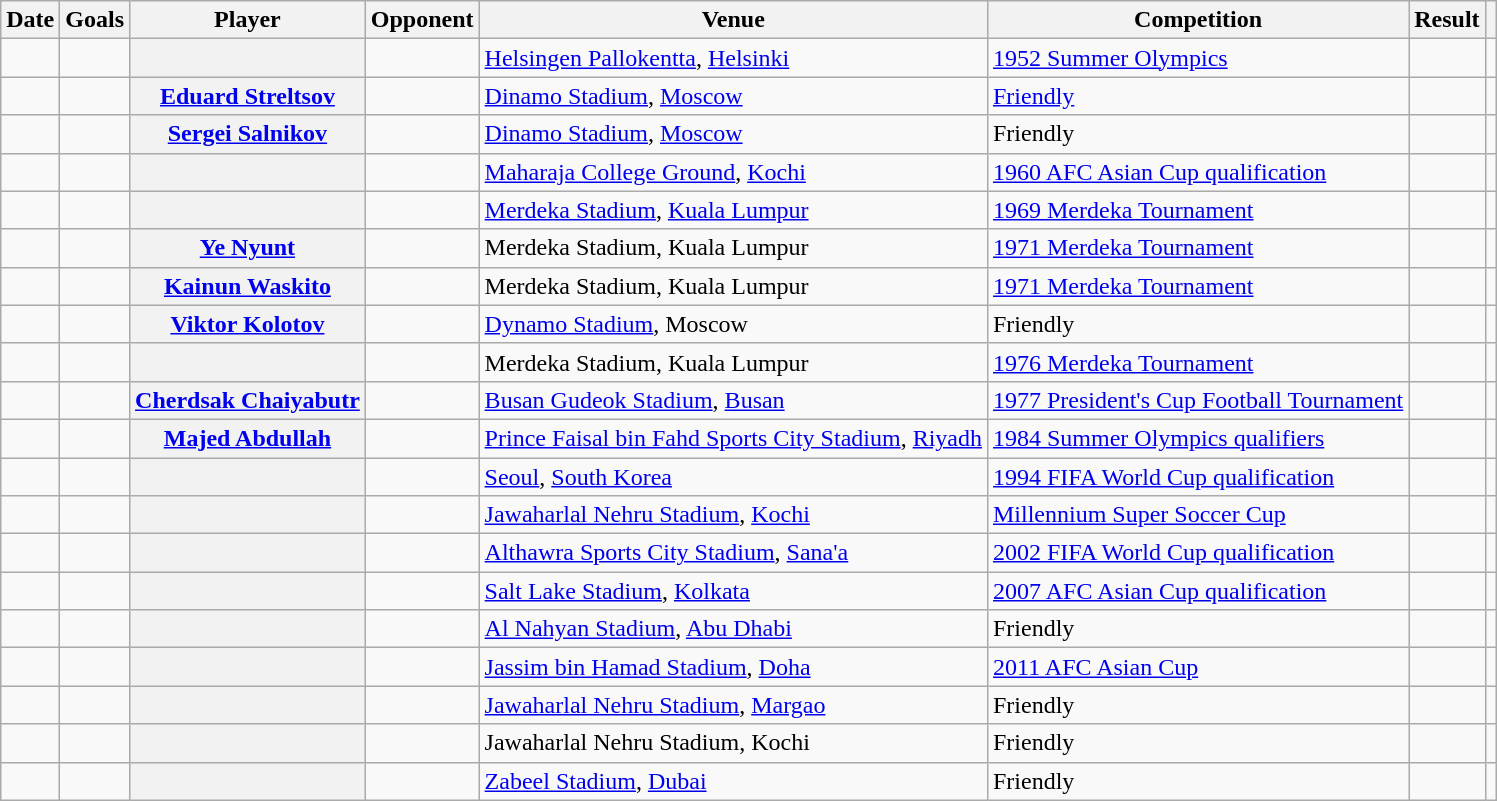<table class="wikitable plainrowheaders sortable">
<tr>
<th scope="col">Date</th>
<th scope="col">Goals</th>
<th scope="col">Player</th>
<th scope="col">Opponent</th>
<th scope="col">Venue</th>
<th scope="col">Competition</th>
<th scope="col">Result</th>
<th scope="col" class="unsortable"></th>
</tr>
<tr>
<td></td>
<td></td>
<th scope="row"></th>
<td></td>
<td><a href='#'>Helsingen Pallokentta</a>, <a href='#'>Helsinki</a></td>
<td><a href='#'>1952 Summer Olympics</a></td>
<td></td>
<td></td>
</tr>
<tr>
<td></td>
<td></td>
<th scope="row"><a href='#'>Eduard Streltsov</a></th>
<td></td>
<td><a href='#'>Dinamo Stadium</a>, <a href='#'>Moscow</a></td>
<td><a href='#'>Friendly</a></td>
<td></td>
<td></td>
</tr>
<tr>
<td></td>
<td></td>
<th scope="row"><a href='#'>Sergei Salnikov</a></th>
<td></td>
<td><a href='#'>Dinamo Stadium</a>, <a href='#'>Moscow</a></td>
<td>Friendly</td>
<td></td>
<td></td>
</tr>
<tr>
<td></td>
<td></td>
<th scope="row"></th>
<td></td>
<td><a href='#'>Maharaja College Ground</a>, <a href='#'>Kochi</a></td>
<td><a href='#'>1960 AFC Asian Cup qualification</a></td>
<td></td>
<td></td>
</tr>
<tr>
<td></td>
<td></td>
<th scope="row"></th>
<td></td>
<td><a href='#'>Merdeka Stadium</a>, <a href='#'>Kuala Lumpur</a></td>
<td><a href='#'>1969 Merdeka Tournament</a></td>
<td></td>
<td></td>
</tr>
<tr>
<td></td>
<td></td>
<th scope="row"><a href='#'>Ye Nyunt</a></th>
<td></td>
<td>Merdeka Stadium, Kuala Lumpur</td>
<td><a href='#'>1971 Merdeka Tournament</a></td>
<td></td>
<td></td>
</tr>
<tr>
<td></td>
<td></td>
<th scope="row"><a href='#'>Kainun Waskito</a></th>
<td></td>
<td>Merdeka Stadium, Kuala Lumpur</td>
<td><a href='#'>1971 Merdeka Tournament</a></td>
<td></td>
<td></td>
</tr>
<tr>
<td></td>
<td></td>
<th scope="row"><a href='#'>Viktor Kolotov</a></th>
<td></td>
<td><a href='#'>Dynamo Stadium</a>, Moscow</td>
<td>Friendly</td>
<td></td>
<td></td>
</tr>
<tr>
<td></td>
<td></td>
<th scope="row"></th>
<td></td>
<td>Merdeka Stadium, Kuala Lumpur</td>
<td><a href='#'>1976 Merdeka Tournament</a></td>
<td></td>
<td></td>
</tr>
<tr>
<td></td>
<td></td>
<th scope="row"><a href='#'>Cherdsak Chaiyabutr</a></th>
<td></td>
<td><a href='#'>Busan Gudeok Stadium</a>, <a href='#'>Busan</a></td>
<td><a href='#'>1977 President's Cup Football Tournament</a></td>
<td></td>
<td></td>
</tr>
<tr>
<td></td>
<td></td>
<th scope="row"><a href='#'>Majed Abdullah</a></th>
<td></td>
<td><a href='#'>Prince Faisal bin Fahd Sports City Stadium</a>, <a href='#'>Riyadh</a></td>
<td><a href='#'>1984 Summer Olympics qualifiers</a></td>
<td></td>
<td></td>
</tr>
<tr>
<td></td>
<td></td>
<th scope="row"></th>
<td></td>
<td><a href='#'>Seoul</a>, <a href='#'>South Korea</a></td>
<td><a href='#'>1994 FIFA World Cup qualification</a></td>
<td></td>
<td></td>
</tr>
<tr>
<td></td>
<td></td>
<th scope="row"></th>
<td></td>
<td><a href='#'>Jawaharlal Nehru Stadium</a>, <a href='#'>Kochi</a></td>
<td><a href='#'>Millennium Super Soccer Cup</a></td>
<td></td>
<td></td>
</tr>
<tr>
<td></td>
<td></td>
<th scope="row"></th>
<td></td>
<td><a href='#'>Althawra Sports City Stadium</a>, <a href='#'>Sana'a</a></td>
<td><a href='#'>2002 FIFA World Cup qualification</a></td>
<td></td>
<td></td>
</tr>
<tr>
<td></td>
<td></td>
<th scope="row"></th>
<td></td>
<td><a href='#'>Salt Lake Stadium</a>, <a href='#'>Kolkata</a></td>
<td><a href='#'>2007 AFC Asian Cup qualification</a></td>
<td></td>
<td></td>
</tr>
<tr>
<td></td>
<td></td>
<th scope="row"></th>
<td></td>
<td><a href='#'>Al Nahyan Stadium</a>, <a href='#'>Abu Dhabi</a></td>
<td>Friendly</td>
<td></td>
<td></td>
</tr>
<tr>
<td></td>
<td></td>
<th scope="row"></th>
<td></td>
<td><a href='#'>Jassim bin Hamad Stadium</a>, <a href='#'>Doha</a></td>
<td><a href='#'>2011 AFC Asian Cup</a></td>
<td></td>
<td></td>
</tr>
<tr>
<td></td>
<td></td>
<th scope="row"></th>
<td></td>
<td><a href='#'>Jawaharlal Nehru Stadium</a>, <a href='#'>Margao</a></td>
<td>Friendly</td>
<td></td>
<td></td>
</tr>
<tr>
<td></td>
<td></td>
<th scope="row"></th>
<td></td>
<td>Jawaharlal Nehru Stadium, Kochi</td>
<td>Friendly</td>
<td></td>
<td></td>
</tr>
<tr>
<td></td>
<td></td>
<th scope="row"></th>
<td></td>
<td><a href='#'>Zabeel Stadium</a>, <a href='#'>Dubai</a></td>
<td>Friendly</td>
<td></td>
<td></td>
</tr>
</table>
